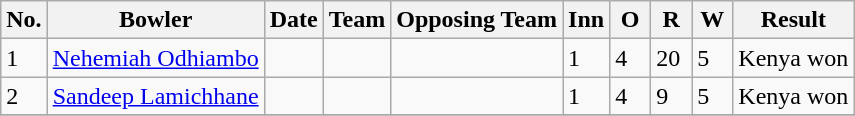<table class="wikitable sortable">
<tr>
<th>No.</th>
<th>Bowler</th>
<th>Date</th>
<th>Team</th>
<th>Opposing Team</th>
<th scope="col" style="width:20px;">Inn</th>
<th scope="col" style="width:20px;">O</th>
<th scope="col" style="width:20px;">R</th>
<th scope="col" style="width:20px;">W</th>
<th>Result</th>
</tr>
<tr>
<td>1</td>
<td><a href='#'>Nehemiah Odhiambo</a></td>
<td></td>
<td></td>
<td></td>
<td>1</td>
<td>4</td>
<td>20</td>
<td>5</td>
<td>Kenya won</td>
</tr>
<tr>
<td>2</td>
<td><a href='#'>Sandeep Lamichhane</a></td>
<td></td>
<td></td>
<td></td>
<td>1</td>
<td>4</td>
<td>9</td>
<td>5</td>
<td>Kenya won</td>
</tr>
<tr>
</tr>
</table>
